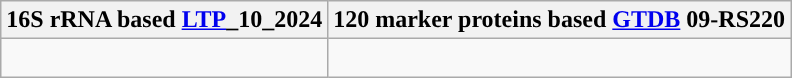<table class="wikitable">
<tr>
<th colspan=1>16S rRNA based <a href='#'>LTP</a>_10_2024</th>
<th colspan=1>120 marker proteins based <a href='#'>GTDB</a> 09-RS220</th>
</tr>
<tr>
<td style="vertical-align:top"><br></td>
<td><br></td>
</tr>
</table>
